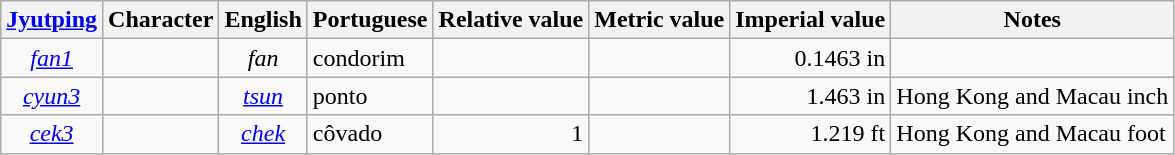<table class="wikitable">
<tr>
<th><a href='#'>Jyutping</a></th>
<th>Character</th>
<th>English</th>
<th>Portuguese</th>
<th>Relative value</th>
<th>Metric value</th>
<th>Imperial value</th>
<th>Notes</th>
</tr>
<tr>
<td align="center"><em><a href='#'>fan1</a></em></td>
<td align="right"></td>
<td align="center"><em>fan</em></td>
<td align=left>condorim</td>
<td align=right></td>
<td align=right></td>
<td align=right>0.1463 in</td>
<td align=right></td>
</tr>
<tr>
<td align="center"><em><a href='#'>cyun3</a></em></td>
<td align="right"></td>
<td align="center"><em><a href='#'>tsun</a></em></td>
<td align=left>ponto</td>
<td align=right></td>
<td align=right></td>
<td align=right>1.463 in</td>
<td align=right>Hong Kong and Macau inch</td>
</tr>
<tr>
<td align="center"><em><a href='#'>cek3</a></em></td>
<td align="right"></td>
<td align="center"><em><a href='#'>chek</a></em></td>
<td align=left>côvado</td>
<td align=right>1</td>
<td align=right></td>
<td align=right>1.219 ft</td>
<td align=left>Hong Kong and Macau foot</td>
</tr>
</table>
